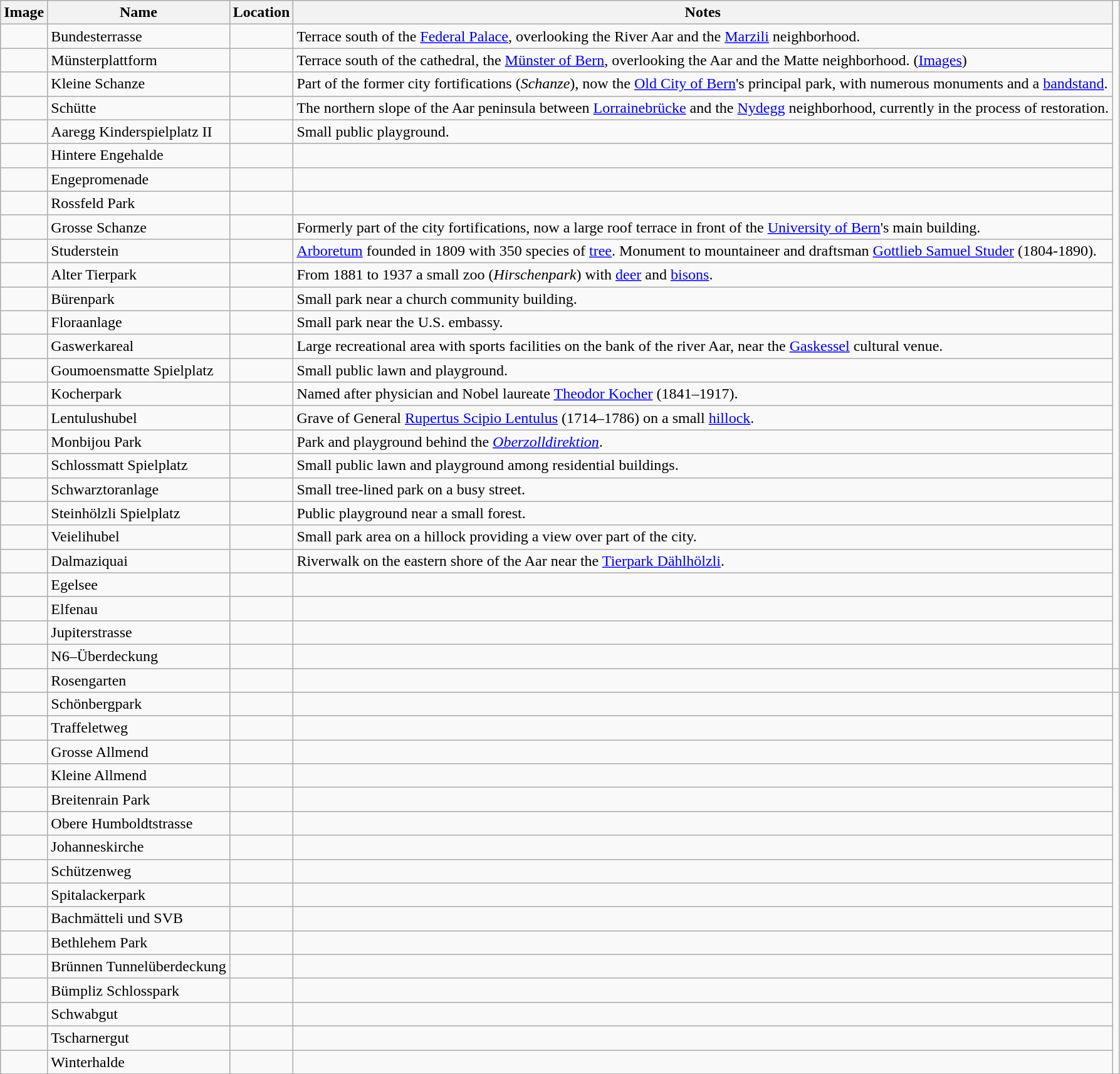<table class="wikitable">
<tr>
<th>Image</th>
<th>Name</th>
<th>Location</th>
<th>Notes</th>
</tr>
<tr>
<td></td>
<td>Bundesterrasse</td>
<td></td>
<td>Terrace south of the <a href='#'>Federal Palace</a>, overlooking the River Aar and the <a href='#'>Marzili</a> neighborhood.</td>
</tr>
<tr>
<td></td>
<td>Münsterplattform</td>
<td></td>
<td>Terrace south of the cathedral, the <a href='#'>Münster of Bern</a>, overlooking the Aar and the Matte neighborhood. (<a href='#'>Images</a>)</td>
</tr>
<tr>
<td></td>
<td>Kleine Schanze</td>
<td></td>
<td>Part of the former city fortifications (<em>Schanze</em>), now the <a href='#'>Old City of Bern</a>'s principal park, with numerous monuments and a <a href='#'>bandstand</a>.</td>
</tr>
<tr>
<td></td>
<td>Schütte</td>
<td></td>
<td>The northern slope of the Aar peninsula between <a href='#'>Lorrainebrücke</a> and the <a href='#'>Nydegg</a> neighborhood, currently in the process of restoration.</td>
</tr>
<tr>
<td></td>
<td>Aaregg Kinderspielplatz II</td>
<td></td>
<td>Small public playground.</td>
</tr>
<tr>
<td></td>
<td>Hintere Engehalde</td>
<td></td>
<td></td>
</tr>
<tr>
<td></td>
<td>Engepromenade</td>
<td></td>
<td></td>
</tr>
<tr>
<td></td>
<td>Rossfeld Park</td>
<td></td>
<td></td>
</tr>
<tr>
<td></td>
<td>Grosse Schanze</td>
<td></td>
<td>Formerly part of the city fortifications, now a large roof terrace in front of the <a href='#'>University of Bern</a>'s main building.</td>
</tr>
<tr>
<td></td>
<td>Studerstein</td>
<td></td>
<td><a href='#'>Arboretum</a> founded in 1809 with 350 species of <a href='#'>tree</a>. Monument to mountaineer and draftsman <a href='#'>Gottlieb Samuel Studer</a> (1804-1890).</td>
</tr>
<tr>
<td></td>
<td>Alter Tierpark</td>
<td></td>
<td>From 1881 to 1937 a small zoo (<em>Hirschenpark</em>) with <a href='#'>deer</a> and <a href='#'>bisons</a>.</td>
</tr>
<tr>
<td></td>
<td>Bürenpark</td>
<td></td>
<td>Small park near a church community building.</td>
</tr>
<tr>
<td></td>
<td>Floraanlage</td>
<td></td>
<td>Small park near the U.S. embassy.</td>
</tr>
<tr>
<td></td>
<td>Gaswerkareal</td>
<td></td>
<td>Large recreational area with sports facilities on the bank of the river Aar, near the <a href='#'>Gaskessel</a> cultural venue.</td>
</tr>
<tr>
<td></td>
<td>Goumoensmatte Spielplatz</td>
<td></td>
<td>Small public lawn and playground.</td>
</tr>
<tr>
<td></td>
<td>Kocherpark</td>
<td></td>
<td>Named after physician and Nobel laureate <a href='#'>Theodor Kocher</a> (1841–1917).</td>
</tr>
<tr>
<td></td>
<td>Lentulushubel</td>
<td></td>
<td>Grave of General <a href='#'>Rupertus Scipio Lentulus</a> (1714–1786) on a small <a href='#'>hillock</a>.</td>
</tr>
<tr>
<td></td>
<td>Monbijou Park</td>
<td></td>
<td>Park and playground behind the <em><a href='#'>Oberzolldirektion</a></em>.</td>
</tr>
<tr>
<td></td>
<td>Schlossmatt Spielplatz</td>
<td></td>
<td>Small public lawn and playground among residential buildings.</td>
</tr>
<tr>
<td></td>
<td>Schwarztoranlage</td>
<td></td>
<td>Small tree-lined park on a busy street.</td>
</tr>
<tr>
<td></td>
<td>Steinhölzli Spielplatz</td>
<td></td>
<td>Public playground near a small forest.</td>
</tr>
<tr>
<td></td>
<td>Veielihubel</td>
<td></td>
<td>Small park area on a hillock providing a view over part of the city.</td>
</tr>
<tr>
<td></td>
<td>Dalmaziquai</td>
<td></td>
<td>Riverwalk on the eastern shore of the Aar near the <a href='#'>Tierpark Dählhölzli</a>.</td>
</tr>
<tr>
<td></td>
<td>Egelsee</td>
<td></td>
<td></td>
</tr>
<tr>
<td></td>
<td>Elfenau</td>
<td></td>
<td></td>
</tr>
<tr>
<td></td>
<td>Jupiterstrasse</td>
<td></td>
<td></td>
</tr>
<tr>
<td></td>
<td>N6–Überdeckung</td>
<td></td>
<td></td>
</tr>
<tr>
<td></td>
<td>Rosengarten</td>
<td></td>
<td></td>
<td></td>
</tr>
<tr>
<td></td>
<td>Schönbergpark</td>
<td></td>
<td></td>
</tr>
<tr>
<td></td>
<td>Traffeletweg</td>
<td></td>
<td></td>
</tr>
<tr>
<td></td>
<td>Grosse Allmend</td>
<td></td>
<td></td>
</tr>
<tr>
<td></td>
<td>Kleine Allmend</td>
<td></td>
<td></td>
</tr>
<tr>
<td></td>
<td>Breitenrain Park</td>
<td></td>
<td></td>
</tr>
<tr>
<td></td>
<td>Obere Humboldtstrasse</td>
<td></td>
<td></td>
</tr>
<tr>
<td></td>
<td>Johanneskirche</td>
<td></td>
<td></td>
</tr>
<tr>
<td></td>
<td>Schützenweg</td>
<td></td>
<td></td>
</tr>
<tr>
<td></td>
<td>Spitalackerpark</td>
<td></td>
<td></td>
</tr>
<tr>
<td></td>
<td>Bachmätteli und SVB</td>
<td></td>
<td></td>
</tr>
<tr>
<td></td>
<td>Bethlehem Park</td>
<td></td>
<td></td>
</tr>
<tr>
<td></td>
<td>Brünnen Tunnelüberdeckung</td>
<td></td>
<td></td>
</tr>
<tr>
<td></td>
<td>Bümpliz Schlosspark</td>
<td></td>
<td></td>
</tr>
<tr>
<td></td>
<td>Schwabgut</td>
<td></td>
<td></td>
</tr>
<tr>
<td></td>
<td>Tscharnergut</td>
<td></td>
<td></td>
</tr>
<tr>
<td></td>
<td>Winterhalde</td>
<td></td>
<td></td>
</tr>
</table>
